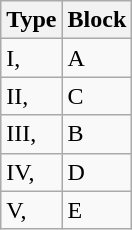<table class="wikitable">
<tr>
<th>Type</th>
<th>Block</th>
</tr>
<tr>
<td>I,</td>
<td>A</td>
</tr>
<tr>
<td>II,</td>
<td>C</td>
</tr>
<tr>
<td>III,</td>
<td>B</td>
</tr>
<tr>
<td>IV,</td>
<td>D</td>
</tr>
<tr>
<td>V,</td>
<td>E</td>
</tr>
</table>
